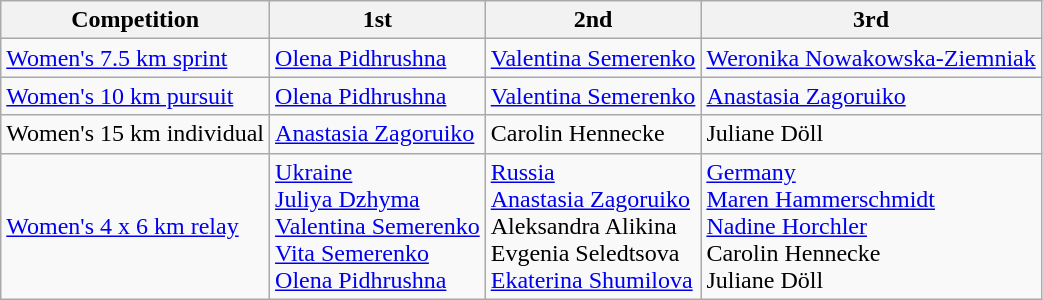<table class="wikitable">
<tr>
<th>Competition</th>
<th>1st</th>
<th>2nd</th>
<th>3rd</th>
</tr>
<tr>
<td><a href='#'>Women's 7.5 km sprint</a></td>
<td> <a href='#'>Olena Pidhrushna</a></td>
<td> <a href='#'>Valentina Semerenko</a></td>
<td> <a href='#'>Weronika Nowakowska-Ziemniak</a></td>
</tr>
<tr>
<td><a href='#'>Women's 10 km pursuit</a></td>
<td> <a href='#'>Olena Pidhrushna</a></td>
<td> <a href='#'>Valentina Semerenko</a></td>
<td> <a href='#'>Anastasia Zagoruiko</a></td>
</tr>
<tr>
<td>Women's 15 km individual</td>
<td> <a href='#'>Anastasia Zagoruiko</a></td>
<td> Carolin Hennecke</td>
<td> Juliane Döll</td>
</tr>
<tr>
<td><a href='#'>Women's 4 x 6 km relay</a></td>
<td> <a href='#'>Ukraine</a><br><a href='#'>Juliya Dzhyma</a><br><a href='#'>Valentina Semerenko</a><br><a href='#'>Vita Semerenko</a><br><a href='#'>Olena Pidhrushna</a></td>
<td> <a href='#'>Russia</a><br><a href='#'>Anastasia Zagoruiko</a><br>Aleksandra Alikina<br>Evgenia Seledtsova<br><a href='#'>Ekaterina Shumilova</a></td>
<td> <a href='#'>Germany</a><br><a href='#'>Maren Hammerschmidt</a><br><a href='#'>Nadine Horchler</a><br>Carolin Hennecke<br>Juliane Döll</td>
</tr>
</table>
